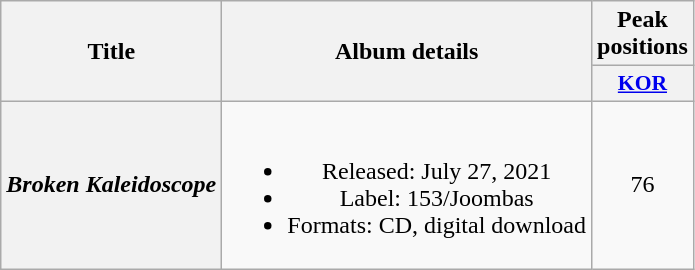<table class="wikitable plainrowheaders" style="text-align:center;">
<tr>
<th scope="col" rowspan="2">Title</th>
<th scope="col" rowspan="2">Album details</th>
<th scope="col">Peak<br>positions</th>
</tr>
<tr>
<th scope="col" style="width:2.2em;font-size:90%;"><a href='#'>KOR</a><br></th>
</tr>
<tr>
<th scope="row"><em>Broken Kaleidoscope</em></th>
<td><br><ul><li>Released: July 27, 2021</li><li>Label: 153/Joombas</li><li>Formats: CD, digital download</li></ul></td>
<td>76</td>
</tr>
</table>
